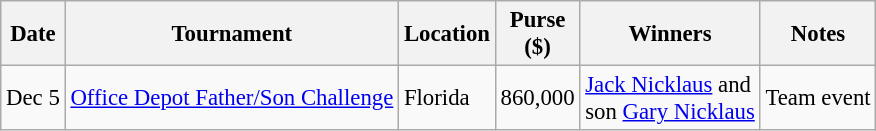<table class="wikitable" style="font-size:95%">
<tr>
<th>Date</th>
<th>Tournament</th>
<th>Location</th>
<th>Purse<br>($)</th>
<th>Winners</th>
<th>Notes</th>
</tr>
<tr>
<td>Dec 5</td>
<td><a href='#'>Office Depot Father/Son Challenge</a></td>
<td>Florida</td>
<td align=right>860,000</td>
<td> <a href='#'>Jack Nicklaus</a> and<br>son <a href='#'>Gary Nicklaus</a></td>
<td>Team event</td>
</tr>
</table>
